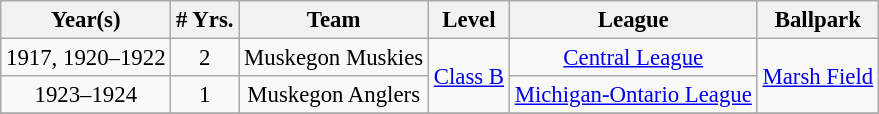<table class="wikitable" style="text-align:center; font-size: 95%;">
<tr>
<th>Year(s)</th>
<th># Yrs.</th>
<th>Team</th>
<th>Level</th>
<th>League</th>
<th>Ballpark</th>
</tr>
<tr>
<td>1917, 1920–1922</td>
<td>2</td>
<td>Muskegon Muskies</td>
<td rowspan=2><a href='#'>Class B</a></td>
<td><a href='#'>Central League</a></td>
<td Rowspan=2><a href='#'>Marsh Field</a></td>
</tr>
<tr>
<td>1923–1924</td>
<td>1</td>
<td>Muskegon Anglers</td>
<td><a href='#'>Michigan-Ontario League</a></td>
</tr>
<tr>
</tr>
</table>
